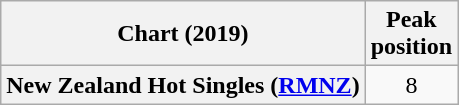<table class="wikitable sortable plainrowheaders" style="text-align:center">
<tr>
<th scope="col">Chart (2019)</th>
<th scope="col">Peak<br> position</th>
</tr>
<tr>
<th scope="row">New Zealand Hot Singles (<a href='#'>RMNZ</a>)</th>
<td>8</td>
</tr>
</table>
